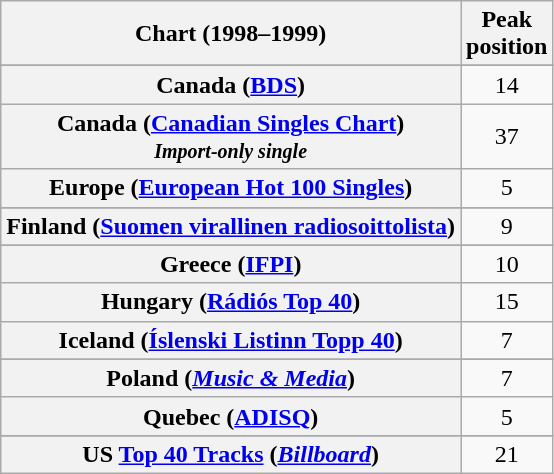<table class="wikitable sortable plainrowheaders" style="text-align:center">
<tr>
<th scope="col">Chart (1998–1999)</th>
<th scope="col">Peak<br>position</th>
</tr>
<tr>
</tr>
<tr>
</tr>
<tr>
</tr>
<tr>
</tr>
<tr>
</tr>
<tr>
</tr>
<tr>
<th scope="row">Canada  (<a href='#'>BDS</a>)</th>
<td>14</td>
</tr>
<tr>
<th scope="row">Canada (<a href='#'>Canadian Singles Chart</a>)<br><small><em>Import-only single</em></small></th>
<td>37</td>
</tr>
<tr>
<th scope="row">Europe (<a href='#'>European Hot 100 Singles</a>)</th>
<td>5</td>
</tr>
<tr>
</tr>
<tr>
<th scope="row">Finland (<a href='#'>Suomen virallinen radiosoittolista</a>)</th>
<td>9</td>
</tr>
<tr>
</tr>
<tr>
<th scope="row">Greece (<a href='#'>IFPI</a>)</th>
<td>10</td>
</tr>
<tr>
<th scope="row">Hungary (<a href='#'>Rádiós Top 40</a>)</th>
<td>15</td>
</tr>
<tr>
<th scope="row">Iceland (<a href='#'>Íslenski Listinn Topp 40</a>)</th>
<td>7</td>
</tr>
<tr>
</tr>
<tr>
</tr>
<tr>
</tr>
<tr>
</tr>
<tr>
</tr>
<tr>
<th scope="row">Poland (<em><a href='#'>Music & Media</a></em>)</th>
<td>7</td>
</tr>
<tr>
<th scope="row">Quebec (<a href='#'>ADISQ</a>)</th>
<td>5</td>
</tr>
<tr>
</tr>
<tr>
</tr>
<tr>
</tr>
<tr>
</tr>
<tr>
</tr>
<tr>
</tr>
<tr>
</tr>
<tr>
</tr>
<tr>
</tr>
<tr>
<th scope="row">US <a href='#'>Top 40 Tracks</a> (<em><a href='#'>Billboard</a></em>)</th>
<td>21</td>
</tr>
</table>
